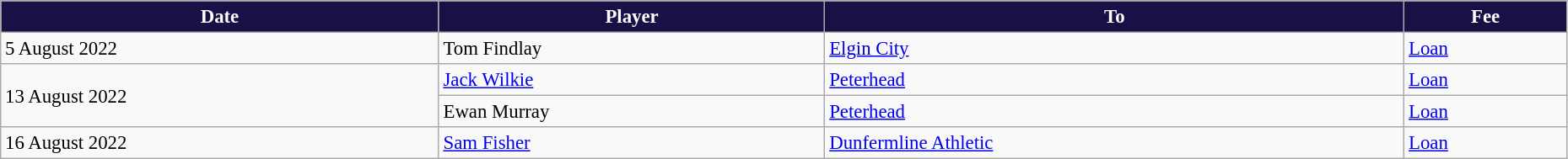<table class="wikitable" style="text-align:left; font-size:95%;width:98%;">
<tr>
<th style="background:#181146; color:white;">Date</th>
<th style="background:#181146; color:white;">Player</th>
<th style="background:#181146; color:white;">To</th>
<th style="background:#181146; color:white;">Fee</th>
</tr>
<tr>
<td>5 August 2022</td>
<td> Tom Findlay</td>
<td> <a href='#'>Elgin City</a></td>
<td><a href='#'>Loan</a></td>
</tr>
<tr>
<td rowspan="2">13 August 2022</td>
<td> <a href='#'>Jack Wilkie</a></td>
<td> <a href='#'>Peterhead</a></td>
<td><a href='#'>Loan</a></td>
</tr>
<tr>
<td> Ewan Murray</td>
<td> <a href='#'>Peterhead</a></td>
<td><a href='#'>Loan</a></td>
</tr>
<tr>
<td>16 August 2022</td>
<td> <a href='#'>Sam Fisher</a></td>
<td> <a href='#'>Dunfermline Athletic</a></td>
<td><a href='#'>Loan</a></td>
</tr>
</table>
